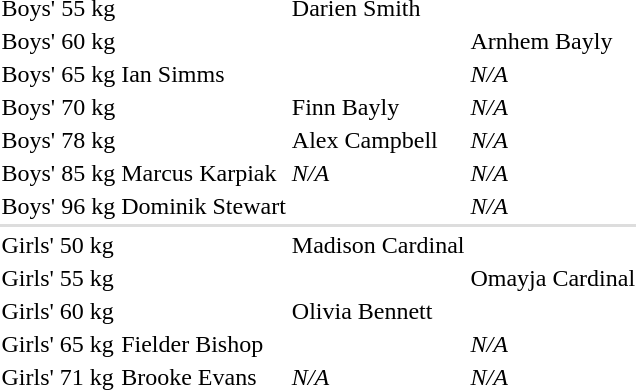<table>
<tr>
<td>Boys' 55 kg</td>
<td></td>
<td>Darien Smith<br></td>
<td></td>
</tr>
<tr>
<td>Boys' 60 kg</td>
<td></td>
<td></td>
<td>Arnhem Bayly<br></td>
</tr>
<tr>
<td>Boys' 65 kg</td>
<td>Ian Simms<br></td>
<td></td>
<td><em>N/A</em></td>
</tr>
<tr>
<td>Boys' 70 kg</td>
<td></td>
<td>Finn Bayly<br></td>
<td><em>N/A</em></td>
</tr>
<tr>
<td>Boys' 78 kg</td>
<td></td>
<td>Alex Campbell<br></td>
<td><em>N/A</em></td>
</tr>
<tr>
<td>Boys' 85 kg</td>
<td>Marcus Karpiak<br></td>
<td><em>N/A</em></td>
<td><em>N/A</em></td>
</tr>
<tr>
<td>Boys' 96 kg</td>
<td>Dominik Stewart<br></td>
<td></td>
<td><em>N/A</em></td>
</tr>
<tr bgcolor=#dddddd>
<td colspan=4></td>
</tr>
<tr>
<td>Girls' 50 kg</td>
<td></td>
<td>Madison Cardinal<br></td>
<td></td>
</tr>
<tr>
<td>Girls' 55 kg</td>
<td></td>
<td></td>
<td>Omayja Cardinal<br></td>
</tr>
<tr>
<td>Girls' 60 kg</td>
<td></td>
<td>Olivia Bennett<br></td>
<td></td>
</tr>
<tr>
<td>Girls' 65 kg</td>
<td>Fielder Bishop<br></td>
<td></td>
<td><em>N/A</em></td>
</tr>
<tr>
<td>Girls' 71 kg</td>
<td>Brooke Evans<br></td>
<td><em>N/A</em></td>
<td><em>N/A</em></td>
</tr>
</table>
